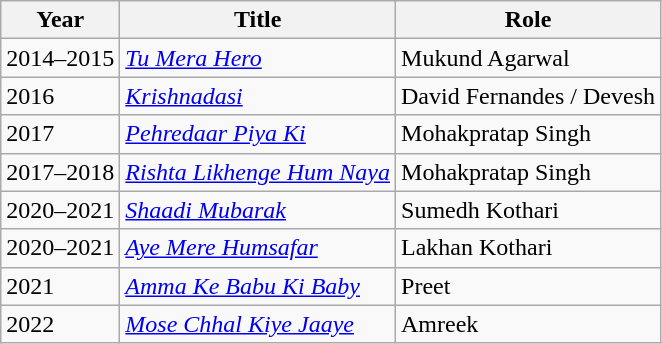<table class="wikitable">
<tr>
<th>Year</th>
<th>Title</th>
<th>Role</th>
</tr>
<tr>
<td>2014–2015</td>
<td><em><a href='#'>Tu Mera Hero</a></em></td>
<td>Mukund Agarwal</td>
</tr>
<tr>
<td>2016</td>
<td><em><a href='#'>Krishnadasi</a></em></td>
<td>David Fernandes / Devesh</td>
</tr>
<tr>
<td>2017</td>
<td><em><a href='#'>Pehredaar Piya Ki</a></em></td>
<td>Mohakpratap Singh</td>
</tr>
<tr>
<td>2017–2018</td>
<td><em><a href='#'>Rishta Likhenge Hum Naya</a></em></td>
<td>Mohakpratap Singh</td>
</tr>
<tr>
<td>2020–2021</td>
<td><em><a href='#'>Shaadi Mubarak</a></em></td>
<td>Sumedh Kothari</td>
</tr>
<tr>
<td>2020–2021</td>
<td><em><a href='#'>Aye Mere Humsafar</a></em></td>
<td>Lakhan Kothari</td>
</tr>
<tr>
<td>2021</td>
<td><em><a href='#'>Amma Ke Babu Ki Baby</a></em></td>
<td>Preet</td>
</tr>
<tr>
<td>2022</td>
<td><em><a href='#'>Mose Chhal Kiye Jaaye</a></em></td>
<td>Amreek</td>
</tr>
</table>
